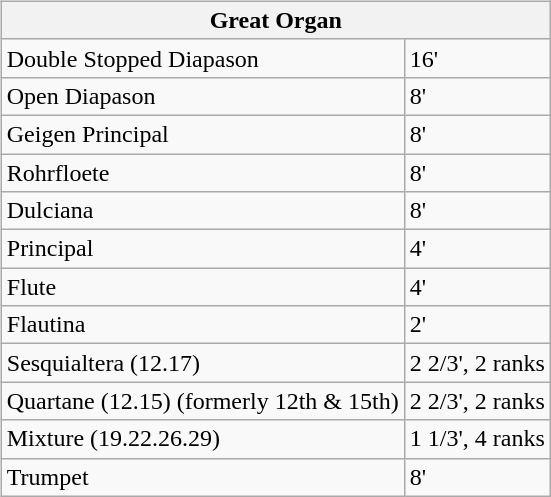<table class="wikitable" align="left" style="margin: 5px;">
<tr>
<th colspan="2">Great Organ</th>
</tr>
<tr>
<td>Double Stopped Diapason</td>
<td>16'</td>
</tr>
<tr>
<td>Open Diapason</td>
<td>8'</td>
</tr>
<tr>
<td>Geigen Principal</td>
<td>8'</td>
</tr>
<tr>
<td>Rohrfloete</td>
<td>8'</td>
</tr>
<tr>
<td>Dulciana</td>
<td>8'</td>
</tr>
<tr>
<td>Principal</td>
<td>4'</td>
</tr>
<tr>
<td>Flute</td>
<td>4'</td>
</tr>
<tr>
<td>Flautina</td>
<td>2'</td>
</tr>
<tr>
<td>Sesquialtera (12.17)</td>
<td>2 2/3', 2 ranks</td>
</tr>
<tr>
<td>Quartane (12.15) (formerly 12th & 15th)</td>
<td>2 2/3', 2 ranks</td>
</tr>
<tr>
<td>Mixture (19.22.26.29)</td>
<td>1 1/3', 4 ranks</td>
</tr>
<tr>
<td>Trumpet</td>
<td>8'</td>
</tr>
</table>
